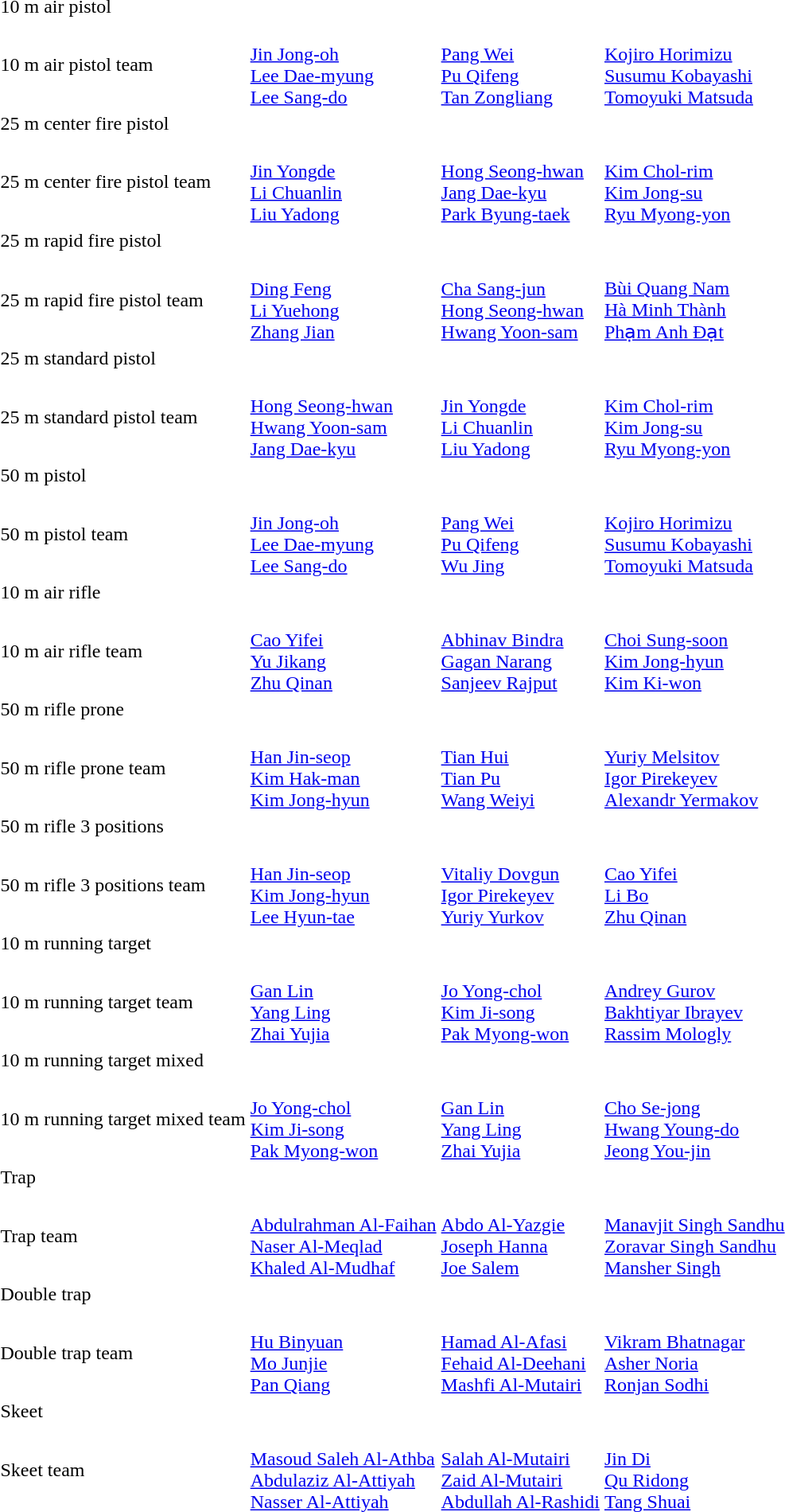<table>
<tr>
<td>10 m air pistol<br></td>
<td></td>
<td></td>
<td></td>
</tr>
<tr>
<td>10 m air pistol team<br></td>
<td><br><a href='#'>Jin Jong-oh</a><br><a href='#'>Lee Dae-myung</a><br><a href='#'>Lee Sang-do</a></td>
<td><br><a href='#'>Pang Wei</a><br><a href='#'>Pu Qifeng</a><br><a href='#'>Tan Zongliang</a></td>
<td><br><a href='#'>Kojiro Horimizu</a><br><a href='#'>Susumu Kobayashi</a><br><a href='#'>Tomoyuki Matsuda</a></td>
</tr>
<tr>
<td>25 m center fire pistol<br></td>
<td></td>
<td></td>
<td></td>
</tr>
<tr>
<td>25 m center fire pistol team<br></td>
<td><br><a href='#'>Jin Yongde</a><br><a href='#'>Li Chuanlin</a><br><a href='#'>Liu Yadong</a></td>
<td><br><a href='#'>Hong Seong-hwan</a><br><a href='#'>Jang Dae-kyu</a><br><a href='#'>Park Byung-taek</a></td>
<td><br><a href='#'>Kim Chol-rim</a><br><a href='#'>Kim Jong-su</a><br><a href='#'>Ryu Myong-yon</a></td>
</tr>
<tr>
<td>25 m rapid fire pistol<br></td>
<td></td>
<td></td>
<td></td>
</tr>
<tr>
<td>25 m rapid fire pistol team<br></td>
<td><br><a href='#'>Ding Feng</a><br><a href='#'>Li Yuehong</a><br><a href='#'>Zhang Jian</a></td>
<td><br><a href='#'>Cha Sang-jun</a><br><a href='#'>Hong Seong-hwan</a><br><a href='#'>Hwang Yoon-sam</a></td>
<td><br><a href='#'>Bùi Quang Nam</a><br><a href='#'>Hà Minh Thành</a><br><a href='#'>Phạm Anh Đạt</a></td>
</tr>
<tr>
<td>25 m standard pistol<br></td>
<td></td>
<td></td>
<td></td>
</tr>
<tr>
<td>25 m standard pistol team<br></td>
<td><br><a href='#'>Hong Seong-hwan</a><br><a href='#'>Hwang Yoon-sam</a><br><a href='#'>Jang Dae-kyu</a></td>
<td><br><a href='#'>Jin Yongde</a><br><a href='#'>Li Chuanlin</a><br><a href='#'>Liu Yadong</a></td>
<td><br><a href='#'>Kim Chol-rim</a><br><a href='#'>Kim Jong-su</a><br><a href='#'>Ryu Myong-yon</a></td>
</tr>
<tr>
<td>50 m pistol<br></td>
<td></td>
<td></td>
<td></td>
</tr>
<tr>
<td>50 m pistol team<br></td>
<td><br><a href='#'>Jin Jong-oh</a><br><a href='#'>Lee Dae-myung</a><br><a href='#'>Lee Sang-do</a></td>
<td><br><a href='#'>Pang Wei</a><br><a href='#'>Pu Qifeng</a><br><a href='#'>Wu Jing</a></td>
<td><br><a href='#'>Kojiro Horimizu</a><br><a href='#'>Susumu Kobayashi</a><br><a href='#'>Tomoyuki Matsuda</a></td>
</tr>
<tr>
<td>10 m air rifle<br></td>
<td></td>
<td></td>
<td></td>
</tr>
<tr>
<td>10 m air rifle team<br></td>
<td><br><a href='#'>Cao Yifei</a><br><a href='#'>Yu Jikang</a><br><a href='#'>Zhu Qinan</a></td>
<td><br><a href='#'>Abhinav Bindra</a><br><a href='#'>Gagan Narang</a><br><a href='#'>Sanjeev Rajput</a></td>
<td><br><a href='#'>Choi Sung-soon</a><br><a href='#'>Kim Jong-hyun</a><br><a href='#'>Kim Ki-won</a></td>
</tr>
<tr>
<td>50 m rifle prone<br></td>
<td></td>
<td></td>
<td></td>
</tr>
<tr>
<td>50 m rifle prone team<br></td>
<td><br><a href='#'>Han Jin-seop</a><br><a href='#'>Kim Hak-man</a><br><a href='#'>Kim Jong-hyun</a></td>
<td><br><a href='#'>Tian Hui</a><br><a href='#'>Tian Pu</a><br><a href='#'>Wang Weiyi</a></td>
<td><br><a href='#'>Yuriy Melsitov</a><br><a href='#'>Igor Pirekeyev</a><br><a href='#'>Alexandr Yermakov</a></td>
</tr>
<tr>
<td>50 m rifle 3 positions<br></td>
<td></td>
<td></td>
<td></td>
</tr>
<tr>
<td>50 m rifle 3 positions team<br></td>
<td><br><a href='#'>Han Jin-seop</a><br><a href='#'>Kim Jong-hyun</a><br><a href='#'>Lee Hyun-tae</a></td>
<td><br><a href='#'>Vitaliy Dovgun</a><br><a href='#'>Igor Pirekeyev</a><br><a href='#'>Yuriy Yurkov</a></td>
<td><br><a href='#'>Cao Yifei</a><br><a href='#'>Li Bo</a><br><a href='#'>Zhu Qinan</a></td>
</tr>
<tr>
<td>10 m running target<br></td>
<td></td>
<td></td>
<td></td>
</tr>
<tr>
<td>10 m running target team<br></td>
<td><br><a href='#'>Gan Lin</a><br><a href='#'>Yang Ling</a><br><a href='#'>Zhai Yujia</a></td>
<td><br><a href='#'>Jo Yong-chol</a><br><a href='#'>Kim Ji-song</a><br><a href='#'>Pak Myong-won</a></td>
<td><br><a href='#'>Andrey Gurov</a><br><a href='#'>Bakhtiyar Ibrayev</a><br><a href='#'>Rassim Mologly</a></td>
</tr>
<tr>
<td>10 m running target mixed<br></td>
<td></td>
<td></td>
<td></td>
</tr>
<tr>
<td>10 m running target mixed team<br></td>
<td><br><a href='#'>Jo Yong-chol</a><br><a href='#'>Kim Ji-song</a><br><a href='#'>Pak Myong-won</a></td>
<td><br><a href='#'>Gan Lin</a><br><a href='#'>Yang Ling</a><br><a href='#'>Zhai Yujia</a></td>
<td><br><a href='#'>Cho Se-jong</a><br><a href='#'>Hwang Young-do</a><br><a href='#'>Jeong You-jin</a></td>
</tr>
<tr>
<td>Trap<br></td>
<td></td>
<td></td>
<td></td>
</tr>
<tr>
<td>Trap team<br></td>
<td><br><a href='#'>Abdulrahman Al-Faihan</a><br><a href='#'>Naser Al-Meqlad</a><br><a href='#'>Khaled Al-Mudhaf</a></td>
<td><br><a href='#'>Abdo Al-Yazgie</a><br><a href='#'>Joseph Hanna</a><br><a href='#'>Joe Salem</a></td>
<td><br><a href='#'>Manavjit Singh Sandhu</a><br><a href='#'>Zoravar Singh Sandhu</a><br><a href='#'>Mansher Singh</a></td>
</tr>
<tr>
<td>Double trap<br></td>
<td></td>
<td></td>
<td></td>
</tr>
<tr>
<td>Double trap team<br></td>
<td><br><a href='#'>Hu Binyuan</a><br><a href='#'>Mo Junjie</a><br><a href='#'>Pan Qiang</a></td>
<td><br><a href='#'>Hamad Al-Afasi</a><br><a href='#'>Fehaid Al-Deehani</a><br><a href='#'>Mashfi Al-Mutairi</a></td>
<td><br><a href='#'>Vikram Bhatnagar</a><br><a href='#'>Asher Noria</a><br><a href='#'>Ronjan Sodhi</a></td>
</tr>
<tr>
<td>Skeet<br></td>
<td></td>
<td></td>
<td></td>
</tr>
<tr>
<td>Skeet team<br></td>
<td><br><a href='#'>Masoud Saleh Al-Athba</a><br><a href='#'>Abdulaziz Al-Attiyah</a><br><a href='#'>Nasser Al-Attiyah</a></td>
<td><br><a href='#'>Salah Al-Mutairi</a><br><a href='#'>Zaid Al-Mutairi</a><br><a href='#'>Abdullah Al-Rashidi</a></td>
<td><br><a href='#'>Jin Di</a><br><a href='#'>Qu Ridong</a><br><a href='#'>Tang Shuai</a></td>
</tr>
</table>
